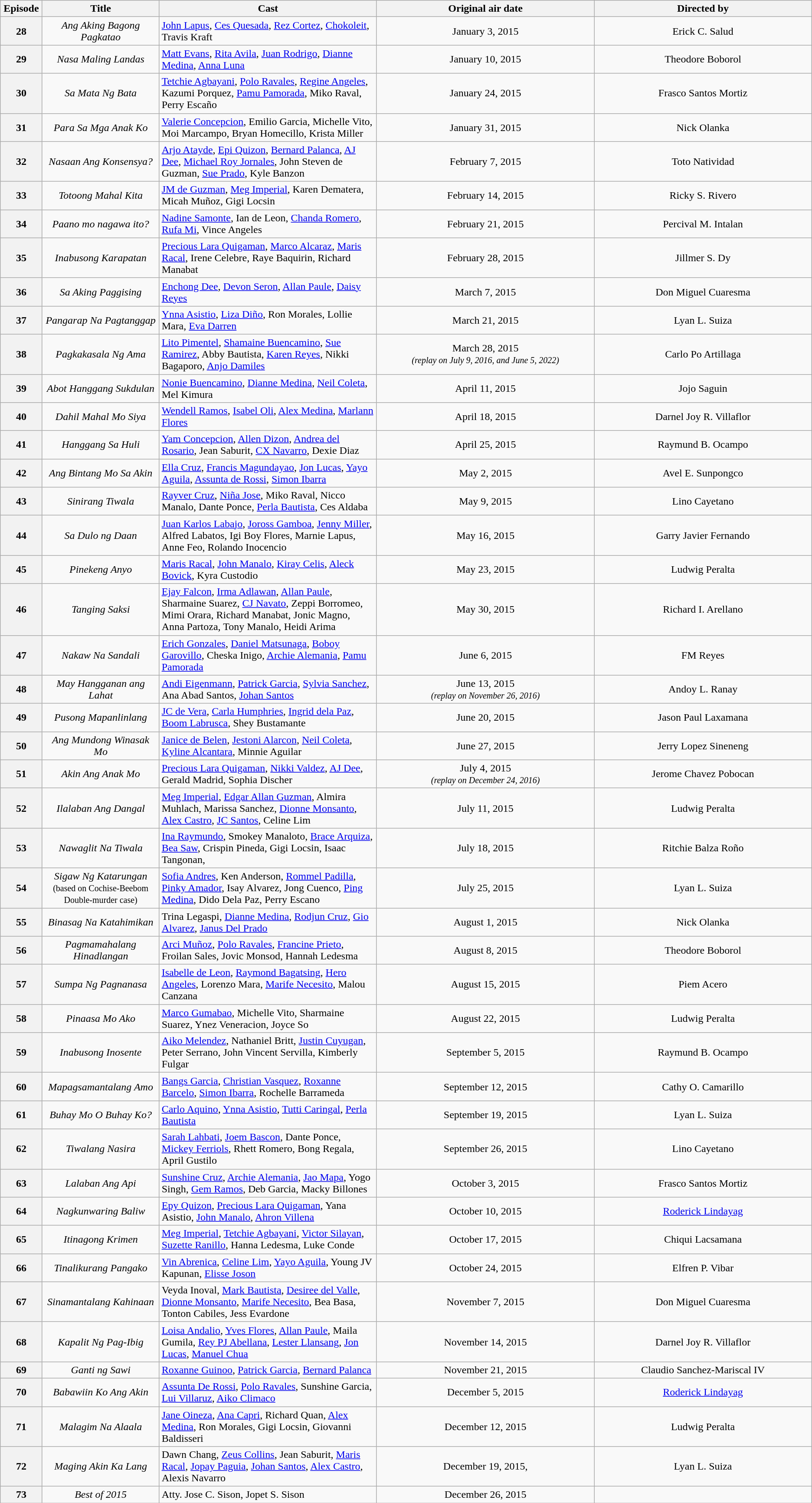<table class="wikitable sortable" style="text-align:center">
<tr>
<th style="width:5%;">Episode</th>
<th style="width:14%;">Title</th>
<th style="width:26%;">Cast</th>
<th style="width:26%;">Original air date</th>
<th style="width:26%;">Directed by</th>
</tr>
<tr>
<th>28</th>
<td><em>Ang Aking Bagong Pagkatao</em></td>
<td style="text-align:left;"><a href='#'>John Lapus</a>, <a href='#'>Ces Quesada</a>, <a href='#'>Rez Cortez</a>, <a href='#'>Chokoleit</a>, Travis Kraft</td>
<td>January 3, 2015</td>
<td>Erick C. Salud</td>
</tr>
<tr>
<th>29</th>
<td><em>Nasa Maling Landas</em></td>
<td style="text-align:left;"><a href='#'>Matt Evans</a>, <a href='#'>Rita Avila</a>, <a href='#'>Juan Rodrigo</a>, <a href='#'>Dianne Medina</a>, <a href='#'>Anna Luna</a></td>
<td>January 10, 2015</td>
<td>Theodore Boborol</td>
</tr>
<tr>
<th>30</th>
<td><em>Sa Mata Ng Bata</em></td>
<td style="text-align:left;"><a href='#'>Tetchie Agbayani</a>, <a href='#'>Polo Ravales</a>, <a href='#'>Regine Angeles</a>, Kazumi Porquez, <a href='#'>Pamu Pamorada</a>, Miko Raval, Perry Escaño</td>
<td>January 24, 2015</td>
<td>Frasco Santos Mortiz</td>
</tr>
<tr>
<th>31</th>
<td><em>Para Sa Mga Anak Ko</em></td>
<td style="text-align:left;"><a href='#'>Valerie Concepcion</a>, Emilio Garcia, Michelle Vito, Moi Marcampo, Bryan Homecillo, Krista Miller</td>
<td>January 31, 2015</td>
<td>Nick Olanka</td>
</tr>
<tr>
<th>32</th>
<td><em>Nasaan Ang Konsensya?</em></td>
<td style="text-align:left;"><a href='#'>Arjo Atayde</a>, <a href='#'>Epi Quizon</a>, <a href='#'>Bernard Palanca</a>, <a href='#'>AJ Dee</a>, <a href='#'>Michael Roy Jornales</a>, John Steven de Guzman, <a href='#'>Sue Prado</a>, Kyle Banzon</td>
<td>February 7, 2015</td>
<td>Toto Natividad</td>
</tr>
<tr>
<th>33</th>
<td><em>Totoong Mahal Kita</em></td>
<td style="text-align:left;"><a href='#'>JM de Guzman</a>, <a href='#'>Meg Imperial</a>, Karen Dematera, Micah Muñoz, Gigi Locsin</td>
<td>February 14, 2015</td>
<td>Ricky S. Rivero</td>
</tr>
<tr>
<th>34</th>
<td><em>Paano mo nagawa ito?</em></td>
<td style="text-align:left;"><a href='#'>Nadine Samonte</a>, Ian de Leon, <a href='#'>Chanda Romero</a>, <a href='#'>Rufa Mi</a>, Vince Angeles</td>
<td>February 21, 2015</td>
<td>Percival M. Intalan</td>
</tr>
<tr>
<th>35</th>
<td><em>Inabusong Karapatan</em></td>
<td style="text-align:left;"><a href='#'>Precious Lara Quigaman</a>, <a href='#'>Marco Alcaraz</a>, <a href='#'>Maris Racal</a>, Irene Celebre, Raye Baquirin, Richard Manabat</td>
<td>February 28, 2015</td>
<td>Jillmer S. Dy</td>
</tr>
<tr>
<th>36</th>
<td><em>Sa Aking Paggising</em></td>
<td style="text-align:left;"><a href='#'>Enchong Dee</a>, <a href='#'>Devon Seron</a>, <a href='#'>Allan Paule</a>, <a href='#'>Daisy Reyes</a></td>
<td>March 7, 2015</td>
<td>Don Miguel Cuaresma</td>
</tr>
<tr>
<th>37</th>
<td><em>Pangarap Na Pagtanggap</em></td>
<td style="text-align:left;"><a href='#'>Ynna Asistio</a>, <a href='#'>Liza Diño</a>, Ron Morales, Lollie Mara, <a href='#'>Eva Darren</a></td>
<td>March 21, 2015</td>
<td>Lyan L. Suiza</td>
</tr>
<tr>
<th>38</th>
<td><em>Pagkakasala Ng Ama</em></td>
<td style="text-align:left;"><a href='#'>Lito Pimentel</a>, <a href='#'>Shamaine Buencamino</a>, <a href='#'>Sue Ramirez</a>, Abby Bautista, <a href='#'>Karen Reyes</a>, Nikki Bagaporo, <a href='#'>Anjo Damiles</a></td>
<td>March 28, 2015<br><small><em>(replay on July 9, 2016, and June 5, 2022)</em></small></td>
<td>Carlo Po Artillaga</td>
</tr>
<tr>
<th>39</th>
<td><em>Abot Hanggang Sukdulan</em></td>
<td style="text-align:left;"><a href='#'>Nonie Buencamino</a>, <a href='#'>Dianne Medina</a>, <a href='#'>Neil Coleta</a>, Mel Kimura</td>
<td>April 11, 2015</td>
<td>Jojo Saguin</td>
</tr>
<tr>
<th>40</th>
<td><em>Dahil Mahal Mo Siya</em></td>
<td style="text-align:left;"><a href='#'>Wendell Ramos</a>, <a href='#'>Isabel Oli</a>, <a href='#'>Alex Medina</a>, <a href='#'>Marlann Flores</a></td>
<td>April 18, 2015</td>
<td>Darnel Joy R. Villaflor</td>
</tr>
<tr>
<th>41</th>
<td><em>Hanggang Sa Huli</em></td>
<td style="text-align:left;"><a href='#'>Yam Concepcion</a>, <a href='#'>Allen Dizon</a>, <a href='#'>Andrea del Rosario</a>, Jean Saburit, <a href='#'>CX Navarro</a>, Dexie Diaz</td>
<td>April 25, 2015</td>
<td>Raymund B. Ocampo</td>
</tr>
<tr>
<th>42</th>
<td><em>Ang Bintang Mo Sa Akin</em></td>
<td style="text-align:left;"><a href='#'>Ella Cruz</a>, <a href='#'>Francis Magundayao</a>, <a href='#'>Jon Lucas</a>, <a href='#'>Yayo Aguila</a>, <a href='#'>Assunta de Rossi</a>, <a href='#'>Simon Ibarra</a></td>
<td>May 2, 2015</td>
<td>Avel E. Sunpongco</td>
</tr>
<tr>
<th>43</th>
<td><em>Sinirang Tiwala</em></td>
<td style="text-align:left;"><a href='#'>Rayver Cruz</a>, <a href='#'>Niña Jose</a>, Miko Raval, Nicco Manalo, Dante Ponce, <a href='#'>Perla Bautista</a>, Ces Aldaba</td>
<td>May 9, 2015</td>
<td>Lino Cayetano</td>
</tr>
<tr>
<th>44</th>
<td><em>Sa Dulo ng Daan</em></td>
<td style="text-align:left;"><a href='#'>Juan Karlos Labajo</a>, <a href='#'>Joross Gamboa</a>, <a href='#'>Jenny Miller</a>, Alfred Labatos, Igi Boy Flores, Marnie Lapus, Anne Feo, Rolando Inocencio</td>
<td>May 16, 2015</td>
<td>Garry Javier Fernando</td>
</tr>
<tr>
<th>45</th>
<td><em>Pinekeng Anyo</em></td>
<td style="text-align:left;"><a href='#'>Maris Racal</a>, <a href='#'>John Manalo</a>, <a href='#'>Kiray Celis</a>, <a href='#'>Aleck Bovick</a>, Kyra Custodio</td>
<td>May 23, 2015</td>
<td>Ludwig Peralta</td>
</tr>
<tr>
<th>46</th>
<td><em>Tanging Saksi</em></td>
<td style="text-align:left;"><a href='#'>Ejay Falcon</a>, <a href='#'>Irma Adlawan</a>, <a href='#'>Allan Paule</a>, Sharmaine Suarez, <a href='#'>CJ Navato</a>, Zeppi Borromeo, Mimi Orara, Richard Manabat, Jonic Magno, Anna Partoza, Tony Manalo, Heidi Arima</td>
<td>May 30, 2015</td>
<td>Richard I. Arellano</td>
</tr>
<tr>
<th>47</th>
<td><em>Nakaw Na Sandali</em></td>
<td style="text-align:left;"><a href='#'>Erich Gonzales</a>, <a href='#'>Daniel Matsunaga</a>, <a href='#'>Boboy Garovillo</a>, Cheska Inigo, <a href='#'>Archie Alemania</a>, <a href='#'>Pamu Pamorada</a></td>
<td>June 6, 2015</td>
<td>FM Reyes</td>
</tr>
<tr>
<th>48</th>
<td><em>May Hangganan ang Lahat</em></td>
<td style="text-align:left;"><a href='#'>Andi Eigenmann</a>, <a href='#'>Patrick Garcia</a>, <a href='#'>Sylvia Sanchez</a>, Ana Abad Santos, <a href='#'>Johan Santos</a></td>
<td>June 13, 2015<br><small><em>(replay on November 26, 2016)</em></small></td>
<td>Andoy L. Ranay</td>
</tr>
<tr>
<th>49</th>
<td><em>Pusong Mapanlinlang</em></td>
<td style="text-align:left;"><a href='#'>JC de Vera</a>, <a href='#'>Carla Humphries</a>, <a href='#'>Ingrid dela Paz</a>, <a href='#'>Boom Labrusca</a>, Shey Bustamante</td>
<td>June 20, 2015</td>
<td>Jason Paul Laxamana</td>
</tr>
<tr>
<th>50</th>
<td><em>Ang Mundong Winasak Mo</em></td>
<td style="text-align:left;"><a href='#'>Janice de Belen</a>, <a href='#'>Jestoni Alarcon</a>, <a href='#'>Neil Coleta</a>, <a href='#'>Kyline Alcantara</a>, Minnie Aguilar</td>
<td>June 27, 2015</td>
<td>Jerry Lopez Sineneng</td>
</tr>
<tr>
<th>51</th>
<td><em>Akin Ang Anak Mo</em></td>
<td style="text-align:left;"><a href='#'>Precious Lara Quigaman</a>, <a href='#'>Nikki Valdez</a>, <a href='#'>AJ Dee</a>, Gerald Madrid, Sophia Discher</td>
<td>July 4, 2015<br><small><em>(replay on December 24, 2016)</em></small></td>
<td>Jerome Chavez Pobocan</td>
</tr>
<tr>
<th>52</th>
<td><em>Ilalaban Ang Dangal</em></td>
<td style="text-align:left;"><a href='#'>Meg Imperial</a>, <a href='#'>Edgar Allan Guzman</a>, Almira Muhlach, Marissa Sanchez, <a href='#'>Dionne Monsanto</a>, <a href='#'>Alex Castro</a>, <a href='#'>JC Santos</a>, Celine Lim</td>
<td>July 11, 2015</td>
<td>Ludwig Peralta</td>
</tr>
<tr>
<th>53</th>
<td><em>Nawaglit Na Tiwala</em></td>
<td style="text-align:left;"><a href='#'>Ina Raymundo</a>, Smokey Manaloto, <a href='#'>Brace Arquiza</a>, <a href='#'>Bea Saw</a>, Crispin Pineda, Gigi Locsin, Isaac Tangonan,</td>
<td>July 18, 2015</td>
<td>Ritchie Balza Roño</td>
</tr>
<tr>
<th>54</th>
<td><em>Sigaw Ng Katarungan</em><br><small>(based on Cochise-Beebom Double-murder case)</small></td>
<td style="text-align:left;"><a href='#'>Sofia Andres</a>, Ken Anderson, <a href='#'>Rommel Padilla</a>, <a href='#'>Pinky Amador</a>, Isay Alvarez, Jong Cuenco, <a href='#'>Ping Medina</a>, Dido Dela Paz, Perry Escano</td>
<td>July 25, 2015</td>
<td>Lyan L. Suiza</td>
</tr>
<tr>
<th>55</th>
<td><em>Binasag Na Katahimikan</em></td>
<td style="text-align:left;">Trina Legaspi, <a href='#'>Dianne Medina</a>, <a href='#'>Rodjun Cruz</a>, <a href='#'>Gio Alvarez</a>, <a href='#'>Janus Del Prado</a></td>
<td>August 1, 2015</td>
<td>Nick Olanka</td>
</tr>
<tr>
<th>56</th>
<td><em>Pagmamahalang Hinadlangan</em></td>
<td style="text-align:left;"><a href='#'>Arci Muñoz</a>, <a href='#'>Polo Ravales</a>, <a href='#'>Francine Prieto</a>, Froilan Sales, Jovic Monsod, Hannah Ledesma</td>
<td>August 8, 2015</td>
<td>Theodore Boborol</td>
</tr>
<tr>
<th>57</th>
<td><em>Sumpa Ng Pagnanasa</em></td>
<td style="text-align:left;"><a href='#'>Isabelle de Leon</a>, <a href='#'>Raymond Bagatsing</a>, <a href='#'>Hero Angeles</a>, Lorenzo Mara, <a href='#'>Marife Necesito</a>, Malou Canzana</td>
<td>August 15, 2015</td>
<td>Piem Acero</td>
</tr>
<tr>
<th>58</th>
<td><em>Pinaasa Mo Ako</em></td>
<td style="text-align:left;"><a href='#'>Marco Gumabao</a>, Michelle Vito, Sharmaine Suarez, Ynez Veneracion, Joyce So</td>
<td>August 22, 2015</td>
<td>Ludwig Peralta</td>
</tr>
<tr>
<th>59</th>
<td><em>Inabusong Inosente</em></td>
<td style="text-align:left;"><a href='#'>Aiko Melendez</a>, Nathaniel Britt, <a href='#'>Justin Cuyugan</a>, Peter Serrano, John Vincent Servilla, Kimberly Fulgar</td>
<td>September 5, 2015</td>
<td>Raymund B. Ocampo</td>
</tr>
<tr>
<th>60</th>
<td><em>Mapagsamantalang Amo</em></td>
<td style="text-align:left;"><a href='#'>Bangs Garcia</a>, <a href='#'>Christian Vasquez</a>, <a href='#'>Roxanne Barcelo</a>, <a href='#'>Simon Ibarra</a>, Rochelle Barrameda</td>
<td>September 12, 2015</td>
<td>Cathy O. Camarillo</td>
</tr>
<tr>
<th>61</th>
<td><em>Buhay Mo O Buhay Ko?</em></td>
<td style="text-align:left;"><a href='#'>Carlo Aquino</a>, <a href='#'>Ynna Asistio</a>, <a href='#'>Tutti Caringal</a>, <a href='#'>Perla Bautista</a></td>
<td>September 19, 2015</td>
<td>Lyan L. Suiza</td>
</tr>
<tr>
<th>62</th>
<td><em>Tiwalang Nasira</em></td>
<td style="text-align:left;"><a href='#'>Sarah Lahbati</a>, <a href='#'>Joem Bascon</a>, Dante Ponce, <a href='#'>Mickey Ferriols</a>, Rhett Romero, Bong Regala, April Gustilo</td>
<td>September 26, 2015</td>
<td>Lino Cayetano</td>
</tr>
<tr>
<th>63</th>
<td><em>Lalaban Ang Api</em></td>
<td style="text-align:left;"><a href='#'>Sunshine Cruz</a>, <a href='#'>Archie Alemania</a>, <a href='#'>Jao Mapa</a>, Yogo Singh, <a href='#'>Gem Ramos</a>, Deb Garcia, Macky Billones</td>
<td>October 3, 2015</td>
<td>Frasco Santos Mortiz</td>
</tr>
<tr>
<th>64</th>
<td><em>Nagkunwaring Baliw</em></td>
<td style="text-align:left;"><a href='#'>Epy Quizon</a>, <a href='#'>Precious Lara Quigaman</a>, Yana Asistio, <a href='#'>John Manalo</a>, <a href='#'>Ahron Villena</a></td>
<td>October 10, 2015</td>
<td><a href='#'>Roderick Lindayag</a></td>
</tr>
<tr>
<th>65</th>
<td><em>Itinagong Krimen</em></td>
<td style="text-align:left;"><a href='#'>Meg Imperial</a>, <a href='#'>Tetchie Agbayani</a>, <a href='#'>Victor Silayan</a>, <a href='#'>Suzette Ranillo</a>, Hanna Ledesma, Luke Conde</td>
<td>October 17, 2015</td>
<td>Chiqui Lacsamana</td>
</tr>
<tr>
<th>66</th>
<td><em>Tinalikurang Pangako</em></td>
<td style="text-align:left;"><a href='#'>Vin Abrenica</a>, <a href='#'>Celine Lim</a>, <a href='#'>Yayo Aguila</a>, Young JV Kapunan, <a href='#'>Elisse Joson</a></td>
<td>October 24, 2015</td>
<td>Elfren P. Vibar</td>
</tr>
<tr>
<th>67</th>
<td><em>Sinamantalang Kahinaan</em></td>
<td style="text-align:left;">Veyda Inoval, <a href='#'>Mark Bautista</a>, <a href='#'>Desiree del Valle</a>, <a href='#'>Dionne Monsanto</a>, <a href='#'>Marife Necesito</a>, Bea Basa, Tonton Cabiles, Jess Evardone</td>
<td>November 7, 2015</td>
<td>Don Miguel Cuaresma</td>
</tr>
<tr>
<th>68</th>
<td><em>Kapalit Ng Pag-Ibig</em></td>
<td style="text-align:left;"><a href='#'>Loisa Andalio</a>, <a href='#'>Yves Flores</a>, <a href='#'>Allan Paule</a>, Maila Gumila, <a href='#'>Rey PJ Abellana</a>, <a href='#'>Lester Llansang</a>, <a href='#'>Jon Lucas</a>, <a href='#'>Manuel Chua</a></td>
<td>November 14, 2015</td>
<td>Darnel Joy R. Villaflor</td>
</tr>
<tr>
<th>69</th>
<td><em>Ganti ng Sawi</em></td>
<td style="text-align:left;"><a href='#'>Roxanne Guinoo</a>, <a href='#'>Patrick Garcia</a>, <a href='#'>Bernard Palanca</a></td>
<td>November 21, 2015</td>
<td>Claudio Sanchez-Mariscal IV</td>
</tr>
<tr>
<th>70</th>
<td><em>Babawiin Ko Ang Akin</em></td>
<td style="text-align:left;"><a href='#'>Assunta De Rossi</a>, <a href='#'>Polo Ravales</a>, Sunshine Garcia, <a href='#'>Lui Villaruz</a>, <a href='#'>Aiko Climaco</a></td>
<td>December 5, 2015</td>
<td><a href='#'>Roderick Lindayag</a></td>
</tr>
<tr>
<th>71</th>
<td><em>Malagim Na Alaala</em></td>
<td style="text-align:left;"><a href='#'>Jane Oineza</a>, <a href='#'>Ana Capri</a>, Richard Quan, <a href='#'>Alex Medina</a>, Ron Morales, Gigi Locsin, Giovanni Baldisseri</td>
<td>December 12, 2015</td>
<td>Ludwig Peralta</td>
</tr>
<tr>
<th>72</th>
<td><em>Maging Akin Ka Lang</em></td>
<td style="text-align:left;">Dawn Chang, <a href='#'>Zeus Collins</a>, Jean Saburit, <a href='#'>Maris Racal</a>, <a href='#'>Jopay Paguia</a>, <a href='#'>Johan Santos</a>, <a href='#'>Alex Castro</a>, Alexis Navarro</td>
<td>December 19, 2015,</td>
<td>Lyan L. Suiza</td>
</tr>
<tr>
<th>73</th>
<td><em>Best of 2015</em></td>
<td style="text-align:left;">Atty. Jose C. Sison, Jopet S. Sison</td>
<td>December 26, 2015</td>
<td></td>
</tr>
</table>
